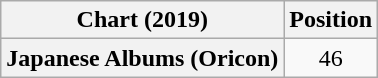<table class="wikitable plainrowheaders" style="text-align:center;">
<tr>
<th>Chart (2019)</th>
<th>Position</th>
</tr>
<tr>
<th scope="row">Japanese Albums (Oricon)</th>
<td>46</td>
</tr>
</table>
